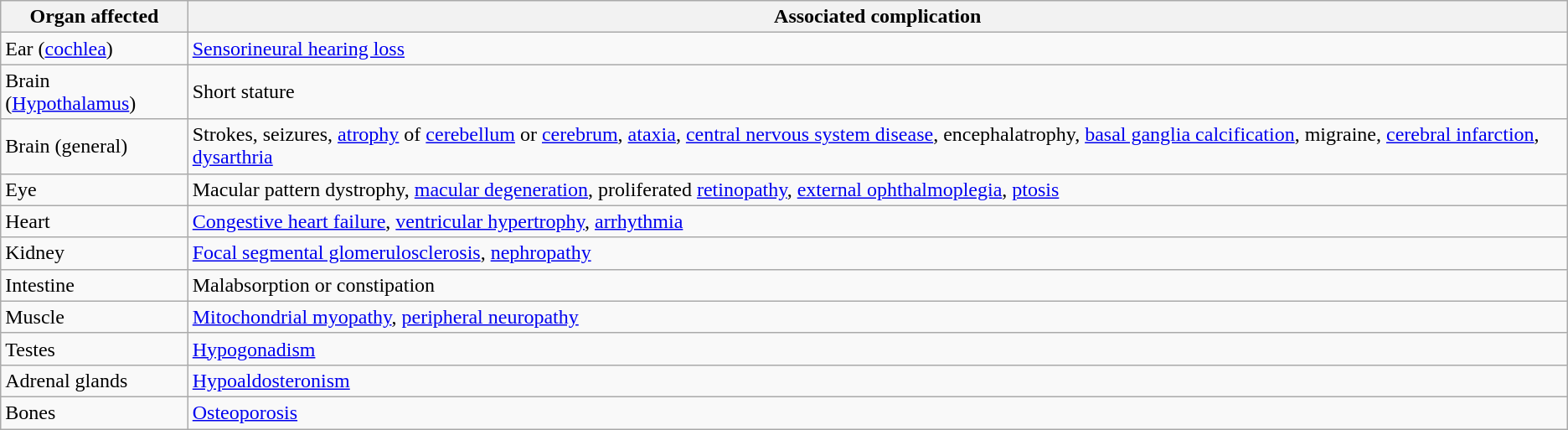<table class="wikitable sortable">
<tr>
<th>Organ affected</th>
<th>Associated complication</th>
</tr>
<tr>
<td>Ear (<a href='#'>cochlea</a>)</td>
<td><a href='#'>Sensorineural hearing loss</a></td>
</tr>
<tr>
<td>Brain (<a href='#'>Hypothalamus</a>)</td>
<td>Short stature</td>
</tr>
<tr>
<td>Brain (general)</td>
<td>Strokes, seizures, <a href='#'>atrophy</a> of <a href='#'>cerebellum</a> or <a href='#'>cerebrum</a>, <a href='#'>ataxia</a>, <a href='#'>central nervous system disease</a>, encephalatrophy, <a href='#'>basal ganglia calcification</a>, migraine, <a href='#'>cerebral infarction</a>, <a href='#'>dysarthria</a></td>
</tr>
<tr>
<td>Eye</td>
<td>Macular pattern dystrophy, <a href='#'>macular degeneration</a>, proliferated <a href='#'>retinopathy</a>, <a href='#'>external ophthalmoplegia</a>, <a href='#'>ptosis</a></td>
</tr>
<tr>
<td>Heart</td>
<td><a href='#'>Congestive heart failure</a>, <a href='#'>ventricular hypertrophy</a>, <a href='#'>arrhythmia</a></td>
</tr>
<tr>
<td>Kidney</td>
<td><a href='#'>Focal segmental glomerulosclerosis</a>, <a href='#'>nephropathy</a></td>
</tr>
<tr>
<td>Intestine</td>
<td>Malabsorption or constipation</td>
</tr>
<tr>
<td>Muscle</td>
<td><a href='#'>Mitochondrial myopathy</a>, <a href='#'>peripheral neuropathy</a></td>
</tr>
<tr>
<td>Testes</td>
<td><a href='#'>Hypogonadism</a></td>
</tr>
<tr>
<td>Adrenal glands</td>
<td><a href='#'>Hypoaldosteronism</a></td>
</tr>
<tr>
<td>Bones</td>
<td><a href='#'>Osteoporosis</a></td>
</tr>
</table>
